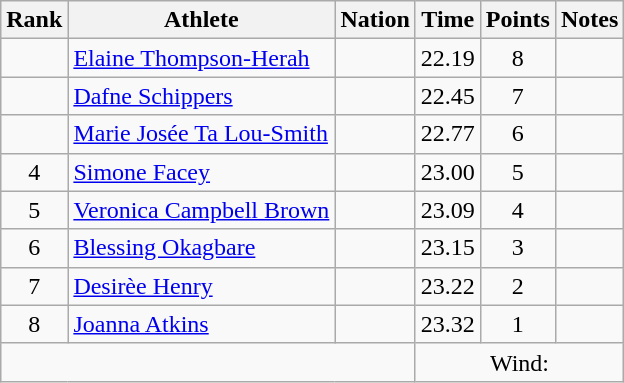<table class="wikitable mw-datatable sortable" style="text-align:center;">
<tr>
<th>Rank</th>
<th>Athlete</th>
<th>Nation</th>
<th>Time</th>
<th>Points</th>
<th>Notes</th>
</tr>
<tr>
<td></td>
<td align=left><a href='#'>Elaine Thompson-Herah</a></td>
<td align=left></td>
<td>22.19</td>
<td>8</td>
<td></td>
</tr>
<tr>
<td></td>
<td align=left><a href='#'>Dafne Schippers</a></td>
<td align=left></td>
<td>22.45</td>
<td>7</td>
<td></td>
</tr>
<tr>
<td></td>
<td align=left><a href='#'>Marie Josée Ta Lou-Smith</a></td>
<td align=left></td>
<td>22.77</td>
<td>6</td>
<td></td>
</tr>
<tr>
<td>4</td>
<td align=left><a href='#'>Simone Facey</a></td>
<td align=left></td>
<td>23.00</td>
<td>5</td>
<td></td>
</tr>
<tr>
<td>5</td>
<td align=left><a href='#'>Veronica Campbell Brown</a></td>
<td align=left></td>
<td>23.09</td>
<td>4</td>
<td></td>
</tr>
<tr>
<td>6</td>
<td align=left><a href='#'>Blessing Okagbare</a></td>
<td align=left></td>
<td>23.15</td>
<td>3</td>
<td></td>
</tr>
<tr>
<td>7</td>
<td align=left><a href='#'>Desirèe Henry</a></td>
<td align=left></td>
<td>23.22</td>
<td>2</td>
<td></td>
</tr>
<tr>
<td>8</td>
<td align=left><a href='#'>Joanna Atkins</a></td>
<td align=left></td>
<td>23.32</td>
<td>1</td>
<td></td>
</tr>
<tr class="sortbottom">
<td colspan=3></td>
<td colspan=3>Wind: </td>
</tr>
</table>
